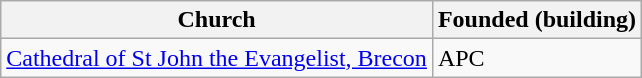<table class="wikitable">
<tr>
<th>Church</th>
<th>Founded (building)</th>
</tr>
<tr>
<td><a href='#'>Cathedral of St John the Evangelist, Brecon</a></td>
<td>APC</td>
</tr>
</table>
